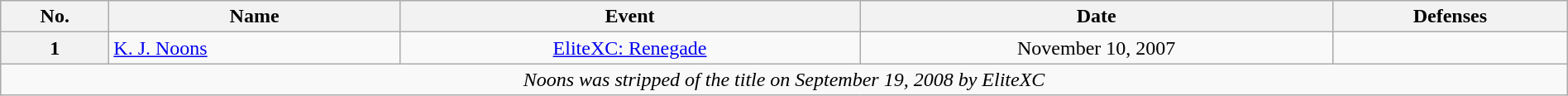<table class="wikitable" style="width:100%;">
<tr>
<th width:1%;">No.</th>
<th width:20%;">Name</th>
<th width:20%;">Event</th>
<th width:15%;">Date</th>
<th width:50%;">Defenses</th>
</tr>
<tr>
<th>1</th>
<td align=left> <a href='#'>K. J. Noons</a><br></td>
<td align=center><a href='#'>EliteXC: Renegade</a><br></td>
<td align=center>November 10, 2007</td>
<td style="text-align:left;"><br></td>
</tr>
<tr>
<td style="text-align:center;" colspan=5><em>Noons was stripped of the title on September 19, 2008 by EliteXC</em></td>
</tr>
</table>
